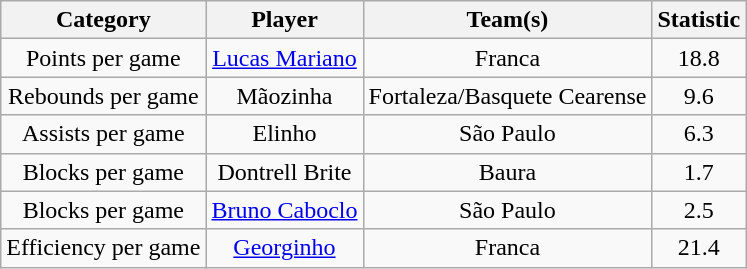<table class="wikitable" style="text-align:center">
<tr>
<th>Category</th>
<th>Player</th>
<th>Team(s)</th>
<th>Statistic</th>
</tr>
<tr>
<td>Points per game</td>
<td><a href='#'>Lucas Mariano</a></td>
<td>Franca</td>
<td>18.8</td>
</tr>
<tr>
<td>Rebounds per game</td>
<td>Mãozinha</td>
<td>Fortaleza/Basquete Cearense</td>
<td>9.6</td>
</tr>
<tr>
<td>Assists per game</td>
<td>Elinho</td>
<td>São Paulo</td>
<td>6.3</td>
</tr>
<tr>
<td>Blocks per game</td>
<td>Dontrell Brite</td>
<td>Baura</td>
<td>1.7</td>
</tr>
<tr>
<td>Blocks per game</td>
<td><a href='#'>Bruno Caboclo</a></td>
<td>São Paulo</td>
<td>2.5</td>
</tr>
<tr>
<td>Efficiency per game</td>
<td><a href='#'>Georginho</a></td>
<td>Franca</td>
<td>21.4</td>
</tr>
</table>
